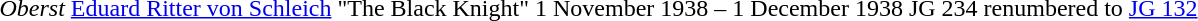<table>
<tr>
<td><em>Oberst</em> <a href='#'>Eduard Ritter von Schleich</a> "The Black Knight"</td>
<td>1 November 1938</td>
<td>–</td>
<td>1 December 1938</td>
<td>JG 234 renumbered to <a href='#'>JG 132</a></td>
</tr>
</table>
